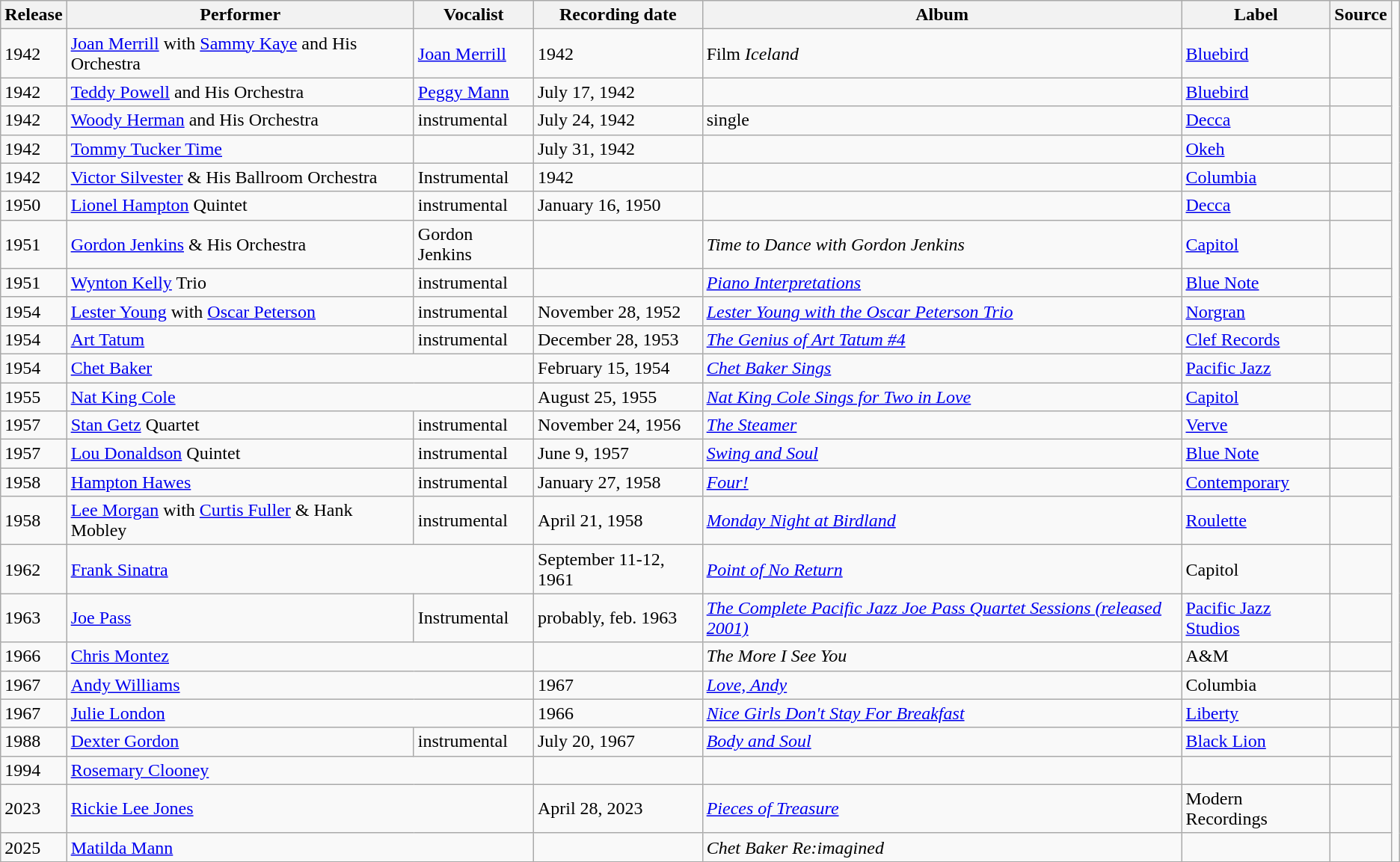<table class="wikitable sortable">
<tr>
<th>Release</th>
<th>Performer</th>
<th>Vocalist</th>
<th>Recording date</th>
<th>Album</th>
<th>Label</th>
<th>Source</th>
</tr>
<tr>
<td>1942</td>
<td><a href='#'>Joan Merrill</a> with <a href='#'>Sammy Kaye</a> and His Orchestra</td>
<td><a href='#'>Joan Merrill</a></td>
<td>1942</td>
<td>Film <em>Iceland</em></td>
<td><a href='#'>Bluebird</a></td>
<td></td>
</tr>
<tr>
<td>1942</td>
<td><a href='#'>Teddy Powell</a> and His Orchestra</td>
<td><a href='#'>Peggy Mann</a></td>
<td>July 17, 1942</td>
<td></td>
<td><a href='#'>Bluebird</a></td>
<td></td>
</tr>
<tr>
<td>1942</td>
<td><a href='#'>Woody Herman</a> and His Orchestra</td>
<td>instrumental</td>
<td>July 24, 1942</td>
<td>single</td>
<td><a href='#'>Decca</a></td>
<td></td>
</tr>
<tr>
<td>1942</td>
<td><a href='#'>Tommy Tucker Time</a></td>
<td></td>
<td>July 31, 1942</td>
<td></td>
<td><a href='#'>Okeh</a></td>
<td></td>
</tr>
<tr>
<td>1942</td>
<td><a href='#'>Victor Silvester</a> & His Ballroom Orchestra</td>
<td>Instrumental</td>
<td>1942</td>
<td></td>
<td><a href='#'>Columbia</a></td>
<td></td>
</tr>
<tr>
<td>1950</td>
<td><a href='#'>Lionel Hampton</a> Quintet</td>
<td>instrumental</td>
<td>January 16, 1950</td>
<td></td>
<td><a href='#'>Decca</a></td>
<td></td>
</tr>
<tr>
<td>1951</td>
<td><a href='#'>Gordon Jenkins</a> & His Orchestra</td>
<td>Gordon Jenkins</td>
<td></td>
<td><em>Time to Dance with Gordon Jenkins</em></td>
<td><a href='#'>Capitol</a></td>
<td></td>
</tr>
<tr>
<td>1951</td>
<td><a href='#'>Wynton Kelly</a> Trio</td>
<td>instrumental</td>
<td></td>
<td><em><a href='#'>Piano Interpretations</a></em></td>
<td><a href='#'>Blue Note</a></td>
<td></td>
</tr>
<tr>
<td>1954</td>
<td><a href='#'>Lester Young</a> with <a href='#'>Oscar Peterson</a></td>
<td>instrumental</td>
<td>November 28, 1952</td>
<td><em><a href='#'>Lester Young with the Oscar Peterson Trio</a></em></td>
<td><a href='#'>Norgran</a></td>
<td></td>
</tr>
<tr>
<td>1954</td>
<td><a href='#'>Art Tatum</a></td>
<td>instrumental</td>
<td>December 28, 1953</td>
<td><em><a href='#'>The Genius of Art Tatum #4</a></em></td>
<td><a href='#'>Clef Records</a></td>
<td></td>
</tr>
<tr>
<td>1954</td>
<td colspan="2"><a href='#'>Chet Baker</a></td>
<td>February 15, 1954</td>
<td><em><a href='#'>Chet Baker Sings</a></em></td>
<td><a href='#'>Pacific Jazz</a></td>
<td></td>
</tr>
<tr>
<td>1955</td>
<td colspan="2"><a href='#'>Nat King Cole</a></td>
<td>August 25, 1955</td>
<td><em><a href='#'>Nat King Cole Sings for Two in Love</a></em></td>
<td><a href='#'>Capitol</a></td>
<td></td>
</tr>
<tr>
<td>1957</td>
<td><a href='#'>Stan Getz</a> Quartet</td>
<td>instrumental</td>
<td>November 24, 1956</td>
<td><em><a href='#'>The Steamer</a></em></td>
<td><a href='#'>Verve</a></td>
<td></td>
</tr>
<tr>
<td>1957</td>
<td><a href='#'>Lou Donaldson</a> Quintet</td>
<td>instrumental</td>
<td>June 9, 1957</td>
<td><em><a href='#'>Swing and Soul</a></em></td>
<td><a href='#'>Blue Note</a></td>
<td></td>
</tr>
<tr>
<td>1958</td>
<td><a href='#'>Hampton Hawes</a></td>
<td>instrumental</td>
<td>January 27, 1958</td>
<td><em><a href='#'>Four!</a></em></td>
<td><a href='#'>Contemporary</a></td>
<td></td>
</tr>
<tr>
<td>1958</td>
<td><a href='#'>Lee Morgan</a> with <a href='#'>Curtis Fuller</a> & Hank Mobley</td>
<td>instrumental</td>
<td>April 21, 1958</td>
<td><em><a href='#'>Monday Night at Birdland</a></em></td>
<td><a href='#'>Roulette</a></td>
<td></td>
</tr>
<tr>
<td>1962</td>
<td colspan="2"><a href='#'>Frank Sinatra</a></td>
<td>September 11-12, 1961</td>
<td><em><a href='#'>Point of No Return</a></em></td>
<td>Capitol</td>
<td></td>
</tr>
<tr>
<td>1963</td>
<td><a href='#'>Joe Pass</a></td>
<td>Instrumental</td>
<td>probably, feb. 1963</td>
<td><em><a href='#'>The Complete Pacific Jazz Joe Pass Quartet Sessions (released 2001)</a></em></td>
<td><a href='#'>Pacific Jazz Studios</a></td>
<td></td>
</tr>
<tr>
<td>1966</td>
<td colspan="2"><a href='#'>Chris Montez</a></td>
<td></td>
<td><em>The More I See You</em></td>
<td>A&M</td>
<td></td>
</tr>
<tr>
<td>1967</td>
<td colspan="2"><a href='#'>Andy Williams</a></td>
<td>1967</td>
<td><em><a href='#'>Love, Andy</a></em></td>
<td>Columbia</td>
<td></td>
</tr>
<tr>
<td>1967</td>
<td colspan="2"><a href='#'>Julie London</a></td>
<td>1966</td>
<td><em><a href='#'>Nice Girls Don't Stay For Breakfast</a></em></td>
<td><a href='#'>Liberty</a></td>
<td></td>
<td></td>
</tr>
<tr>
<td>1988</td>
<td><a href='#'>Dexter Gordon</a></td>
<td>instrumental</td>
<td>July 20, 1967</td>
<td><em><a href='#'>Body and Soul</a></em></td>
<td><a href='#'>Black Lion</a></td>
<td></td>
</tr>
<tr>
<td>1994</td>
<td colspan="2"><a href='#'>Rosemary Clooney</a></td>
<td></td>
<td></td>
<td></td>
<td></td>
</tr>
<tr>
<td>2023</td>
<td colspan="2"><a href='#'>Rickie Lee Jones</a></td>
<td>April 28, 2023</td>
<td><em><a href='#'>Pieces of Treasure</a></em></td>
<td>Modern Recordings</td>
<td></td>
</tr>
<tr>
<td>2025</td>
<td colspan="2"><a href='#'>Matilda Mann</a></td>
<td></td>
<td><em>Chet Baker Re:imagined</em></td>
<td></td>
<td></td>
</tr>
<tr>
</tr>
</table>
